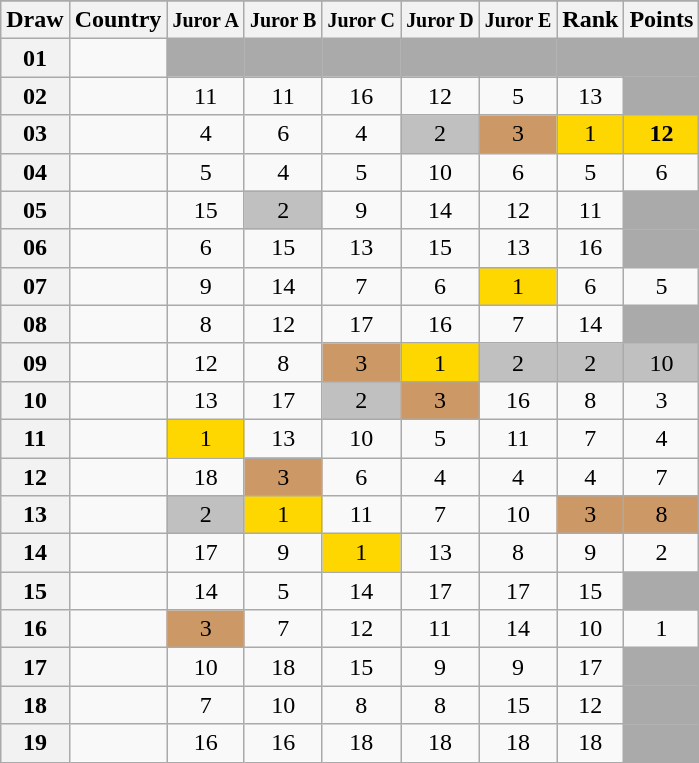<table class="sortable wikitable collapsible plainrowheaders" style="text-align:center;">
<tr>
</tr>
<tr>
<th scope="col">Draw</th>
<th scope="col">Country</th>
<th scope="col"><small>Juror A</small></th>
<th scope="col"><small>Juror B</small></th>
<th scope="col"><small>Juror C</small></th>
<th scope="col"><small>Juror D</small></th>
<th scope="col"><small>Juror E</small></th>
<th scope="col">Rank</th>
<th scope="col">Points</th>
</tr>
<tr class="sortbottom">
<th scope="row" style="text-align:center;">01</th>
<td style="text-align:left;"></td>
<td style="background:#AAAAAA;"></td>
<td style="background:#AAAAAA;"></td>
<td style="background:#AAAAAA;"></td>
<td style="background:#AAAAAA;"></td>
<td style="background:#AAAAAA;"></td>
<td style="background:#AAAAAA;"></td>
<td style="background:#AAAAAA;"></td>
</tr>
<tr>
<th scope="row" style="text-align:center;">02</th>
<td style="text-align:left;"></td>
<td>11</td>
<td>11</td>
<td>16</td>
<td>12</td>
<td>5</td>
<td>13</td>
<td style="background:#AAAAAA;"></td>
</tr>
<tr>
<th scope="row" style="text-align:center;">03</th>
<td style="text-align:left;"></td>
<td>4</td>
<td>6</td>
<td>4</td>
<td style="background:silver;">2</td>
<td style="background:#CC9966;">3</td>
<td style="background:gold;">1</td>
<td style="background:gold;"><strong>12</strong></td>
</tr>
<tr>
<th scope="row" style="text-align:center;">04</th>
<td style="text-align:left;"></td>
<td>5</td>
<td>4</td>
<td>5</td>
<td>10</td>
<td>6</td>
<td>5</td>
<td>6</td>
</tr>
<tr>
<th scope="row" style="text-align:center;">05</th>
<td style="text-align:left;"></td>
<td>15</td>
<td style="background:silver;">2</td>
<td>9</td>
<td>14</td>
<td>12</td>
<td>11</td>
<td style="background:#AAAAAA;"></td>
</tr>
<tr>
<th scope="row" style="text-align:center;">06</th>
<td style="text-align:left;"></td>
<td>6</td>
<td>15</td>
<td>13</td>
<td>15</td>
<td>13</td>
<td>16</td>
<td style="background:#AAAAAA;"></td>
</tr>
<tr>
<th scope="row" style="text-align:center;">07</th>
<td style="text-align:left;"></td>
<td>9</td>
<td>14</td>
<td>7</td>
<td>6</td>
<td style="background:gold;">1</td>
<td>6</td>
<td>5</td>
</tr>
<tr>
<th scope="row" style="text-align:center;">08</th>
<td style="text-align:left;"></td>
<td>8</td>
<td>12</td>
<td>17</td>
<td>16</td>
<td>7</td>
<td>14</td>
<td style="background:#AAAAAA;"></td>
</tr>
<tr>
<th scope="row" style="text-align:center;">09</th>
<td style="text-align:left;"></td>
<td>12</td>
<td>8</td>
<td style="background:#CC9966;">3</td>
<td style="background:gold;">1</td>
<td style="background:silver;">2</td>
<td style="background:silver;">2</td>
<td style="background:silver;">10</td>
</tr>
<tr>
<th scope="row" style="text-align:center;">10</th>
<td style="text-align:left;"></td>
<td>13</td>
<td>17</td>
<td style="background:silver;">2</td>
<td style="background:#CC9966;">3</td>
<td>16</td>
<td>8</td>
<td>3</td>
</tr>
<tr>
<th scope="row" style="text-align:center;">11</th>
<td style="text-align:left;"></td>
<td style="background:gold;">1</td>
<td>13</td>
<td>10</td>
<td>5</td>
<td>11</td>
<td>7</td>
<td>4</td>
</tr>
<tr>
<th scope="row" style="text-align:center;">12</th>
<td style="text-align:left;"></td>
<td>18</td>
<td style="background:#CC9966;">3</td>
<td>6</td>
<td>4</td>
<td>4</td>
<td>4</td>
<td>7</td>
</tr>
<tr>
<th scope="row" style="text-align:center;">13</th>
<td style="text-align:left;"></td>
<td style="background:silver;">2</td>
<td style="background:gold;">1</td>
<td>11</td>
<td>7</td>
<td>10</td>
<td style="background:#CC9966;">3</td>
<td style="background:#CC9966;">8</td>
</tr>
<tr>
<th scope="row" style="text-align:center;">14</th>
<td style="text-align:left;"></td>
<td>17</td>
<td>9</td>
<td style="background:gold;">1</td>
<td>13</td>
<td>8</td>
<td>9</td>
<td>2</td>
</tr>
<tr>
<th scope="row" style="text-align:center;">15</th>
<td style="text-align:left;"></td>
<td>14</td>
<td>5</td>
<td>14</td>
<td>17</td>
<td>17</td>
<td>15</td>
<td style="background:#AAAAAA;"></td>
</tr>
<tr>
<th scope="row" style="text-align:center;">16</th>
<td style="text-align:left;"></td>
<td style="background:#CC9966;">3</td>
<td>7</td>
<td>12</td>
<td>11</td>
<td>14</td>
<td>10</td>
<td>1</td>
</tr>
<tr>
<th scope="row" style="text-align:center;">17</th>
<td style="text-align:left;"></td>
<td>10</td>
<td>18</td>
<td>15</td>
<td>9</td>
<td>9</td>
<td>17</td>
<td style="background:#AAAAAA;"></td>
</tr>
<tr>
<th scope="row" style="text-align:center;">18</th>
<td style="text-align:left;"></td>
<td>7</td>
<td>10</td>
<td>8</td>
<td>8</td>
<td>15</td>
<td>12</td>
<td style="background:#AAAAAA;"></td>
</tr>
<tr>
<th scope="row" style="text-align:center;">19</th>
<td style="text-align:left;"></td>
<td>16</td>
<td>16</td>
<td>18</td>
<td>18</td>
<td>18</td>
<td>18</td>
<td style="background:#AAAAAA;"></td>
</tr>
</table>
